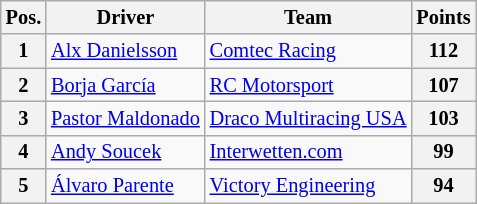<table class="wikitable" style="font-size: 85%">
<tr>
<th>Pos.</th>
<th>Driver</th>
<th>Team</th>
<th>Points</th>
</tr>
<tr>
<th>1</th>
<td> <a href='#'>Alx Danielsson</a></td>
<td> <a href='#'>Comtec Racing</a></td>
<th>112</th>
</tr>
<tr>
<th>2</th>
<td> <a href='#'>Borja García</a></td>
<td> <a href='#'>RC Motorsport</a></td>
<th>107</th>
</tr>
<tr>
<th>3</th>
<td> <a href='#'>Pastor Maldonado</a></td>
<td> <a href='#'>Draco Multiracing USA</a></td>
<th>103</th>
</tr>
<tr>
<th>4</th>
<td> <a href='#'>Andy Soucek</a></td>
<td> <a href='#'>Interwetten.com</a></td>
<th>99</th>
</tr>
<tr>
<th>5</th>
<td> <a href='#'>Álvaro Parente</a></td>
<td> <a href='#'>Victory Engineering</a></td>
<th>94</th>
</tr>
</table>
